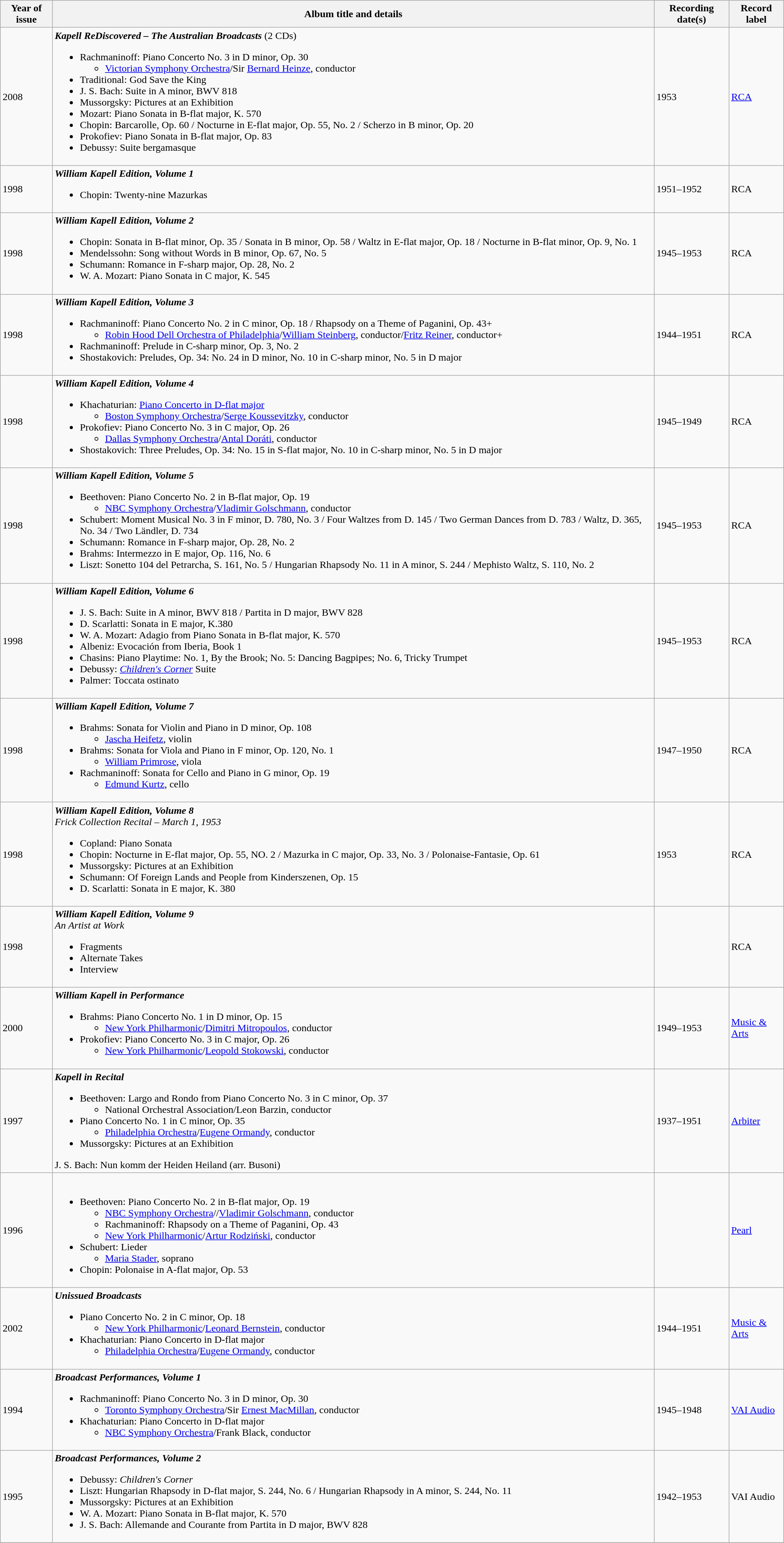<table class="wikitable">
<tr>
<th>Year of issue</th>
<th>Album title and details</th>
<th>Recording date(s)</th>
<th>Record label</th>
</tr>
<tr>
<td>2008</td>
<td><strong><em>Kapell ReDiscovered – The Australian Broadcasts</em></strong> (2 CDs)<br><ul><li>Rachmaninoff: Piano Concerto No. 3 in D minor, Op. 30<ul><li><a href='#'>Victorian Symphony Orchestra</a>/Sir <a href='#'>Bernard Heinze</a>, conductor</li></ul></li><li>Traditional: God Save the King</li><li>J. S. Bach: Suite in A minor, BWV 818</li><li>Mussorgsky: Pictures at an Exhibition</li><li>Mozart: Piano Sonata in B-flat major, K. 570</li><li>Chopin: Barcarolle, Op. 60 / Nocturne in E-flat major, Op. 55, No. 2 / Scherzo in B minor, Op. 20</li><li>Prokofiev: Piano Sonata in B-flat major, Op. 83</li><li>Debussy: Suite bergamasque</li></ul></td>
<td>1953</td>
<td><a href='#'>RCA</a></td>
</tr>
<tr>
<td>1998</td>
<td><strong><em>William Kapell Edition, Volume 1</em></strong><br><ul><li>Chopin: Twenty-nine Mazurkas</li></ul></td>
<td>1951–1952</td>
<td>RCA</td>
</tr>
<tr>
<td>1998</td>
<td><strong><em>William Kapell Edition, Volume 2</em></strong><br><ul><li>Chopin: Sonata in B-flat minor, Op. 35 / Sonata in B minor, Op. 58 / Waltz in E-flat major, Op. 18 / Nocturne in B-flat minor, Op. 9, No. 1</li><li>Mendelssohn: Song without Words in B minor, Op. 67, No. 5</li><li>Schumann: Romance in F-sharp major, Op. 28, No. 2</li><li>W. A. Mozart: Piano Sonata in C major, K. 545</li></ul></td>
<td>1945–1953</td>
<td>RCA</td>
</tr>
<tr>
<td>1998</td>
<td><strong><em>William Kapell Edition, Volume 3</em></strong><br><ul><li>Rachmaninoff: Piano Concerto No. 2 in C minor, Op. 18 / Rhapsody on a Theme of Paganini, Op. 43+<ul><li><a href='#'>Robin Hood Dell Orchestra of Philadelphia</a>/<a href='#'>William Steinberg</a>, conductor/<a href='#'>Fritz Reiner</a>, conductor+</li></ul></li><li>Rachmaninoff: Prelude in C-sharp minor, Op. 3, No. 2</li><li>Shostakovich: Preludes, Op. 34: No. 24 in D minor, No. 10 in C-sharp minor, No. 5 in D major</li></ul></td>
<td>1944–1951</td>
<td>RCA</td>
</tr>
<tr>
<td>1998</td>
<td><strong><em>William Kapell Edition, Volume 4</em></strong><br><ul><li>Khachaturian: <a href='#'>Piano Concerto in D-flat major</a><ul><li><a href='#'>Boston Symphony Orchestra</a>/<a href='#'>Serge Koussevitzky</a>, conductor</li></ul></li><li>Prokofiev: Piano Concerto No. 3 in C major, Op. 26<ul><li><a href='#'>Dallas Symphony Orchestra</a>/<a href='#'>Antal Doráti</a>, conductor</li></ul></li><li>Shostakovich: Three Preludes, Op. 34: No. 15 in S-flat major, No. 10 in C-sharp minor, No. 5 in D major</li></ul></td>
<td>1945–1949</td>
<td>RCA</td>
</tr>
<tr>
<td>1998</td>
<td><strong><em>William Kapell Edition, Volume 5</em></strong><br><ul><li>Beethoven: Piano Concerto No. 2 in B-flat major, Op. 19<ul><li><a href='#'>NBC Symphony Orchestra</a>/<a href='#'>Vladimir Golschmann</a>, conductor</li></ul></li><li>Schubert: Moment Musical No. 3 in F minor, D. 780, No. 3 / Four Waltzes from D. 145 / Two German Dances from D. 783 / Waltz, D. 365, No. 34 / Two Ländler, D. 734</li><li>Schumann: Romance in F-sharp major, Op. 28, No. 2</li><li>Brahms: Intermezzo in E major, Op. 116, No. 6</li><li>Liszt: Sonetto 104 del Petrarcha, S. 161, No. 5 / Hungarian Rhapsody No. 11 in A minor, S. 244 / Mephisto Waltz, S. 110, No. 2</li></ul></td>
<td>1945–1953</td>
<td>RCA</td>
</tr>
<tr>
<td>1998</td>
<td><strong><em>William Kapell Edition, Volume 6</em></strong><br><ul><li>J. S. Bach: Suite in A minor, BWV 818 / Partita in D major, BWV 828</li><li>D. Scarlatti: Sonata in E major, K.380</li><li>W. A. Mozart: Adagio from Piano Sonata in B-flat major, K. 570</li><li>Albeniz: Evocación from Iberia, Book 1</li><li>Chasins: Piano Playtime: No. 1, By the Brook; No. 5: Dancing Bagpipes; No. 6, Tricky Trumpet</li><li>Debussy: <em><a href='#'>Children's Corner</a></em> Suite</li><li>Palmer: Toccata ostinato</li></ul></td>
<td>1945–1953</td>
<td>RCA</td>
</tr>
<tr>
<td>1998</td>
<td><strong><em>William Kapell Edition, Volume 7</em></strong><br><ul><li>Brahms: Sonata for Violin and Piano in D minor, Op. 108<ul><li><a href='#'>Jascha Heifetz</a>, violin</li></ul></li><li>Brahms: Sonata for Viola and Piano in F minor, Op. 120, No. 1<ul><li><a href='#'>William Primrose</a>, viola</li></ul></li><li>Rachmaninoff: Sonata for Cello and Piano in G minor, Op. 19<ul><li><a href='#'>Edmund Kurtz</a>, cello</li></ul></li></ul></td>
<td>1947–1950</td>
<td>RCA</td>
</tr>
<tr>
<td>1998</td>
<td><strong><em>William Kapell Edition, Volume 8</em></strong><br><em>Frick Collection Recital – March 1, 1953</em><ul><li>Copland: Piano Sonata</li><li>Chopin: Nocturne in E-flat major, Op. 55, NO. 2 / Mazurka in C major, Op. 33, No. 3 / Polonaise-Fantasie, Op. 61</li><li>Mussorgsky: Pictures at an Exhibition</li><li>Schumann: Of Foreign Lands and People from Kinderszenen, Op. 15</li><li>D. Scarlatti: Sonata in E major, K. 380</li></ul></td>
<td>1953</td>
<td>RCA</td>
</tr>
<tr>
<td>1998</td>
<td><strong><em>William Kapell Edition, Volume 9</em></strong><br><em>An Artist at Work</em><ul><li>Fragments</li><li>Alternate Takes</li><li>Interview</li></ul></td>
<td></td>
<td>RCA</td>
</tr>
<tr>
<td>2000</td>
<td><strong><em>William Kapell in Performance</em></strong><br><ul><li>Brahms: Piano Concerto No. 1 in D minor, Op. 15<ul><li><a href='#'>New York Philharmonic</a>/<a href='#'>Dimitri Mitropoulos</a>, conductor</li></ul></li><li>Prokofiev: Piano Concerto No. 3 in C major, Op. 26<ul><li><a href='#'>New York Philharmonic</a>/<a href='#'>Leopold Stokowski</a>, conductor</li></ul></li></ul></td>
<td>1949–1953</td>
<td><a href='#'>Music & Arts</a></td>
</tr>
<tr>
<td>1997</td>
<td><strong><em>Kapell in Recital</em></strong><br><ul><li>Beethoven: Largo and Rondo from Piano Concerto No. 3 in C minor, Op. 37<ul><li>National Orchestral Association/Leon Barzin, conductor</li></ul></li><li>Piano Concerto No. 1 in C minor, Op. 35<ul><li><a href='#'>Philadelphia Orchestra</a>/<a href='#'>Eugene Ormandy</a>, conductor</li></ul></li><li>Mussorgsky: Pictures at an Exhibition</li></ul>J. S. Bach: Nun komm der Heiden Heiland (arr. Busoni)</td>
<td>1937–1951</td>
<td><a href='#'>Arbiter</a></td>
</tr>
<tr>
<td>1996</td>
<td><br><ul><li>Beethoven: Piano Concerto No. 2 in B-flat major, Op. 19<ul><li><a href='#'>NBC Symphony Orchestra</a>//<a href='#'>Vladimir Golschmann</a>, conductor</li><li>Rachmaninoff: Rhapsody on a Theme of Paganini, Op. 43</li><li><a href='#'>New York Philharmonic</a>/<a href='#'>Artur Rodziński</a>, conductor</li></ul></li><li>Schubert: Lieder<ul><li><a href='#'>Maria Stader</a>, soprano</li></ul></li><li>Chopin: Polonaise in A-flat major, Op. 53</li></ul></td>
<td></td>
<td><a href='#'>Pearl</a></td>
</tr>
<tr>
<td>2002</td>
<td><strong><em>Unissued Broadcasts</em></strong><br><ul><li>Piano Concerto No. 2 in C minor, Op. 18<ul><li><a href='#'>New York Philharmonic</a>/<a href='#'>Leonard Bernstein</a>, conductor</li></ul></li><li>Khachaturian: Piano Concerto in D-flat major<ul><li><a href='#'>Philadelphia Orchestra</a>/<a href='#'>Eugene Ormandy</a>, conductor</li></ul></li></ul></td>
<td>1944–1951</td>
<td><a href='#'>Music & Arts</a></td>
</tr>
<tr>
<td>1994</td>
<td><strong><em>Broadcast Performances, Volume 1</em></strong><br><ul><li>Rachmaninoff: Piano Concerto No. 3 in D minor, Op. 30<ul><li><a href='#'>Toronto Symphony Orchestra</a>/Sir <a href='#'>Ernest MacMillan</a>, conductor</li></ul></li><li>Khachaturian: Piano Concerto in D-flat major<ul><li><a href='#'>NBC Symphony Orchestra</a>/Frank Black, conductor</li></ul></li></ul></td>
<td>1945–1948</td>
<td><a href='#'>VAI Audio</a></td>
</tr>
<tr>
<td>1995</td>
<td><strong><em>Broadcast Performances, Volume 2</em></strong><br><ul><li>Debussy: <em>Children's Corner</em></li><li>Liszt: Hungarian Rhapsody in D-flat major, S. 244, No. 6 / Hungarian Rhapsody in A minor, S. 244, No. 11</li><li>Mussorgsky: Pictures at an Exhibition</li><li>W. A. Mozart: Piano Sonata in B-flat major, K. 570</li><li>J. S. Bach: Allemande and Courante from Partita in D major, BWV 828</li></ul></td>
<td>1942–1953</td>
<td>VAI Audio</td>
</tr>
<tr>
</tr>
</table>
